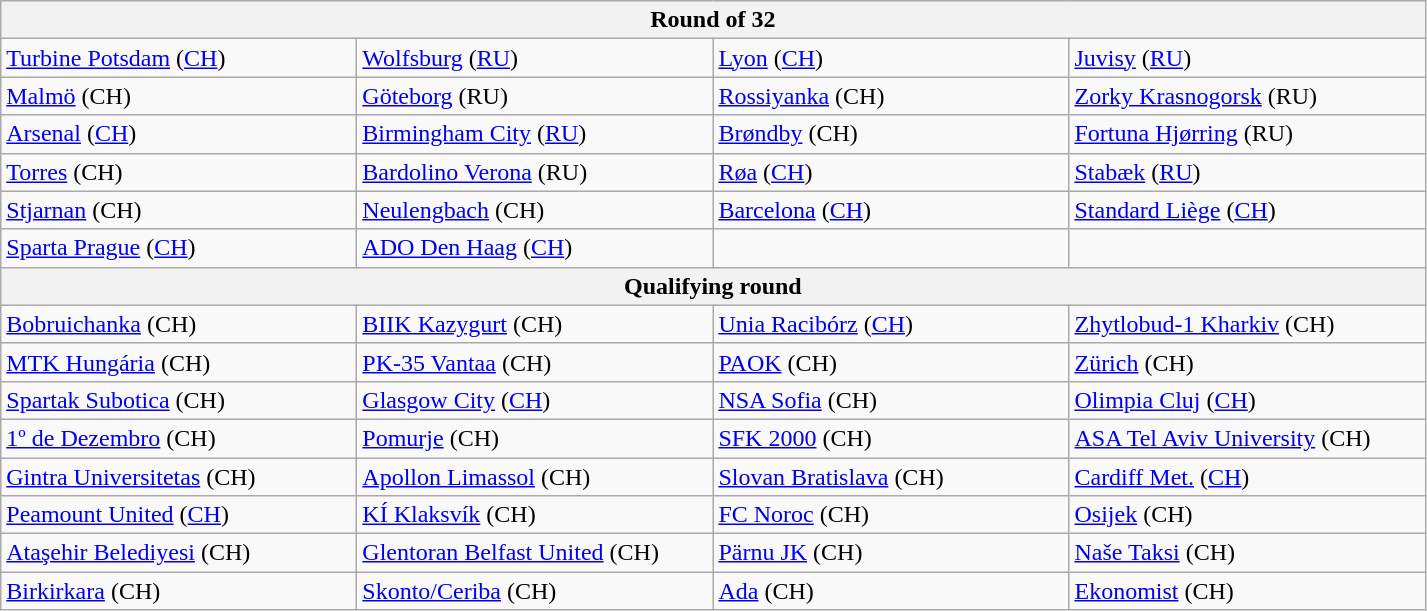<table class="wikitable">
<tr>
<th colspan="4">Round of 32</th>
</tr>
<tr>
<td width=230> <a href='#'>Turbine Potsdam</a> (<a href='#'>CH</a>)</td>
<td width=230> <a href='#'>Wolfsburg</a> (<a href='#'>RU</a>)</td>
<td width=230> <a href='#'>Lyon</a> (<a href='#'>CH</a>)</td>
<td width=230> <a href='#'>Juvisy</a> (<a href='#'>RU</a>)</td>
</tr>
<tr>
<td> <a href='#'>Malmö</a> (CH)</td>
<td> <a href='#'>Göteborg</a> (RU)</td>
<td> <a href='#'>Rossiyanka</a> (CH)</td>
<td> <a href='#'>Zorky Krasnogorsk</a> (RU)</td>
</tr>
<tr>
<td> <a href='#'>Arsenal</a> (<a href='#'>CH</a>)</td>
<td> <a href='#'>Birmingham City</a> (<a href='#'>RU</a>)</td>
<td> <a href='#'>Brøndby</a> (CH)</td>
<td> <a href='#'>Fortuna Hjørring</a> (RU)</td>
</tr>
<tr>
<td> <a href='#'>Torres</a> (CH)</td>
<td> <a href='#'>Bardolino Verona</a> (RU)</td>
<td> <a href='#'>Røa</a> (<a href='#'>CH</a>)</td>
<td> <a href='#'>Stabæk</a> (<a href='#'>RU</a>)</td>
</tr>
<tr>
<td> <a href='#'>Stjarnan</a> (CH)</td>
<td> <a href='#'>Neulengbach</a> (CH)</td>
<td> <a href='#'>Barcelona</a> (<a href='#'>CH</a>)</td>
<td> <a href='#'>Standard Liège</a> (<a href='#'>CH</a>)</td>
</tr>
<tr>
<td> <a href='#'>Sparta Prague</a> (<a href='#'>CH</a>)</td>
<td> <a href='#'>ADO Den Haag</a> (<a href='#'>CH</a>)</td>
<td></td>
<td></td>
</tr>
<tr>
<th colspan="4">Qualifying round</th>
</tr>
<tr>
<td> <a href='#'>Bobruichanka</a> (CH)</td>
<td> <a href='#'>BIIK Kazygurt</a> (CH)</td>
<td> <a href='#'>Unia Racibórz</a> (<a href='#'>CH</a>)</td>
<td> <a href='#'>Zhytlobud-1 Kharkiv</a> (CH)</td>
</tr>
<tr>
<td> <a href='#'>MTK Hungária</a> (CH)</td>
<td> <a href='#'>PK-35 Vantaa</a> (CH)</td>
<td> <a href='#'>PAOK</a> (CH)</td>
<td> <a href='#'>Zürich</a> (CH)</td>
</tr>
<tr>
<td> <a href='#'>Spartak Subotica</a> (CH)</td>
<td> <a href='#'>Glasgow City</a> (<a href='#'>CH</a>)</td>
<td> <a href='#'>NSA Sofia</a> (CH)</td>
<td> <a href='#'>Olimpia Cluj</a> (<a href='#'>CH</a>)</td>
</tr>
<tr>
<td> <a href='#'>1º de Dezembro</a> (CH)</td>
<td> <a href='#'>Pomurje</a> (CH)</td>
<td> <a href='#'>SFK 2000</a> (CH)</td>
<td> <a href='#'>ASA Tel Aviv University</a> (CH)</td>
</tr>
<tr>
<td> <a href='#'>Gintra Universitetas</a> (CH)</td>
<td> <a href='#'>Apollon Limassol</a> (CH)</td>
<td> <a href='#'>Slovan Bratislava</a> (CH)</td>
<td> <a href='#'>Cardiff Met.</a> (<a href='#'>CH</a>)</td>
</tr>
<tr>
<td> <a href='#'>Peamount United</a> (<a href='#'>CH</a>)</td>
<td> <a href='#'>KÍ Klaksvík</a> (CH)</td>
<td> <a href='#'>FC Noroc</a> (CH)</td>
<td> <a href='#'>Osijek</a> (CH)</td>
</tr>
<tr>
<td> <a href='#'>Ataşehir Belediyesi</a> (CH)</td>
<td> <a href='#'>Glentoran Belfast United</a> (CH)</td>
<td> <a href='#'>Pärnu JK</a> (CH)</td>
<td> <a href='#'>Naše Taksi</a> (CH)</td>
</tr>
<tr>
<td> <a href='#'>Birkirkara</a> (CH)</td>
<td> <a href='#'>Skonto/Ceriba</a> (CH)</td>
<td> <a href='#'>Ada</a> (CH)</td>
<td> <a href='#'>Ekonomist</a> (CH)</td>
</tr>
</table>
